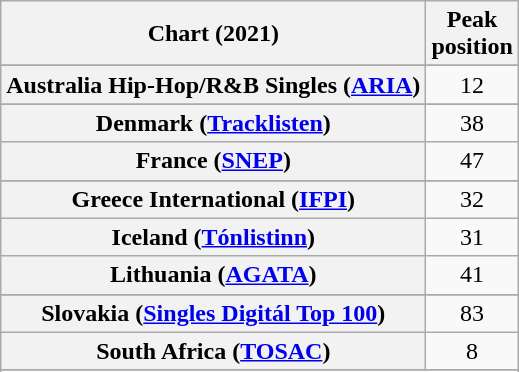<table class="wikitable sortable plainrowheaders" style="text-align:center">
<tr>
<th scope="col">Chart (2021)</th>
<th scope="col">Peak<br>position</th>
</tr>
<tr>
</tr>
<tr>
<th scope="row">Australia Hip-Hop/R&B Singles (<a href='#'>ARIA</a>)</th>
<td>12</td>
</tr>
<tr>
</tr>
<tr>
<th scope="row">Denmark (<a href='#'>Tracklisten</a>)</th>
<td>38</td>
</tr>
<tr>
<th scope="row">France (<a href='#'>SNEP</a>)</th>
<td>47</td>
</tr>
<tr>
</tr>
<tr>
<th scope="row">Greece International (<a href='#'>IFPI</a>)</th>
<td>32</td>
</tr>
<tr>
<th scope="row">Iceland (<a href='#'>Tónlistinn</a>)</th>
<td>31</td>
</tr>
<tr>
<th scope="row">Lithuania (<a href='#'>AGATA</a>)</th>
<td>41</td>
</tr>
<tr>
</tr>
<tr>
<th scope="row">Slovakia (<a href='#'>Singles Digitál Top 100</a>)</th>
<td>83</td>
</tr>
<tr>
<th scope="row">South Africa (<a href='#'>TOSAC</a>)</th>
<td>8</td>
</tr>
<tr>
</tr>
<tr>
</tr>
<tr>
</tr>
<tr>
</tr>
</table>
